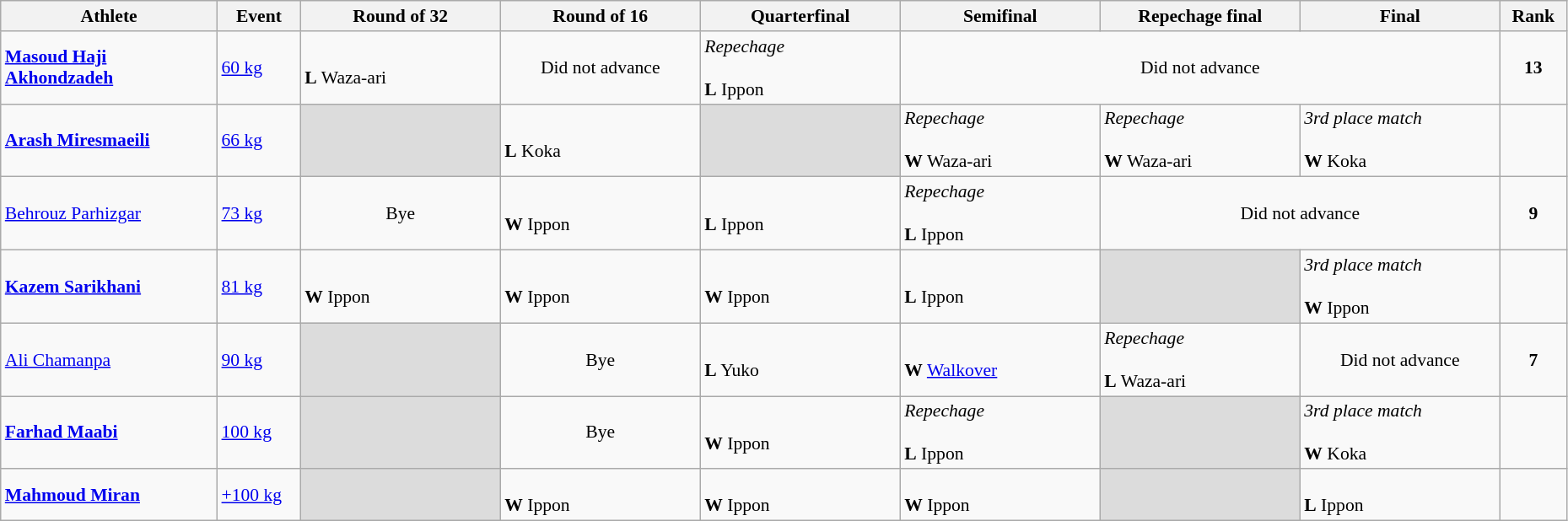<table class="wikitable" width="98%" style="text-align:left; font-size:90%">
<tr>
<th width="13%">Athlete</th>
<th width="5%">Event</th>
<th width="12%">Round of 32</th>
<th width="12%">Round of 16</th>
<th width="12%">Quarterfinal</th>
<th width="12%">Semifinal</th>
<th width="12%">Repechage final</th>
<th width="12%">Final</th>
<th width="4%">Rank</th>
</tr>
<tr>
<td><strong><a href='#'>Masoud Haji Akhondzadeh</a></strong></td>
<td><a href='#'>60 kg</a></td>
<td><br><strong>L</strong> Waza-ari</td>
<td align=center>Did not advance</td>
<td><em>Repechage</em><br><br><strong>L</strong> Ippon</td>
<td align=center colspan=3>Did not advance</td>
<td align=center><strong>13</strong></td>
</tr>
<tr>
<td><strong><a href='#'>Arash Miresmaeili</a></strong></td>
<td><a href='#'>66 kg</a></td>
<td bgcolor=#DCDCDC></td>
<td><br><strong>L</strong> Koka</td>
<td bgcolor=#DCDCDC></td>
<td><em>Repechage</em><br><br><strong>W</strong> Waza-ari</td>
<td><em>Repechage</em><br><br><strong>W</strong> Waza-ari</td>
<td><em>3rd place match</em><br><br><strong>W</strong> Koka</td>
<td align=center></td>
</tr>
<tr>
<td><a href='#'>Behrouz Parhizgar</a></td>
<td><a href='#'>73 kg</a></td>
<td align="center">Bye</td>
<td><br><strong>W</strong> Ippon</td>
<td><br><strong>L</strong> Ippon</td>
<td><em>Repechage</em><br><br><strong>L</strong> Ippon</td>
<td align=center colspan=2>Did not advance</td>
<td align=center><strong>9</strong></td>
</tr>
<tr>
<td><strong><a href='#'>Kazem Sarikhani</a></strong></td>
<td><a href='#'>81 kg</a></td>
<td><br><strong>W</strong> Ippon</td>
<td><br><strong>W</strong> Ippon</td>
<td><br><strong>W</strong> Ippon</td>
<td><br><strong>L</strong> Ippon</td>
<td bgcolor=#DCDCDC></td>
<td><em>3rd place match</em><br><br><strong>W</strong> Ippon</td>
<td align=center></td>
</tr>
<tr>
<td><a href='#'>Ali Chamanpa</a></td>
<td><a href='#'>90 kg</a></td>
<td bgcolor=#DCDCDC></td>
<td align="center">Bye</td>
<td><br><strong>L</strong> Yuko</td>
<td><br><strong>W</strong> <a href='#'>Walkover</a></td>
<td><em>Repechage</em><br><br><strong>L</strong> Waza-ari</td>
<td align=center>Did not advance</td>
<td align=center><strong>7</strong></td>
</tr>
<tr>
<td><strong><a href='#'>Farhad Maabi</a></strong></td>
<td><a href='#'>100 kg</a></td>
<td bgcolor=#DCDCDC></td>
<td align="center">Bye</td>
<td><br><strong>W</strong> Ippon</td>
<td><em>Repechage</em><br><br><strong>L</strong> Ippon</td>
<td bgcolor=#DCDCDC></td>
<td><em>3rd place match</em><br><br><strong>W</strong> Koka</td>
<td align=center></td>
</tr>
<tr>
<td><strong><a href='#'>Mahmoud Miran</a></strong></td>
<td><a href='#'>+100 kg</a></td>
<td bgcolor=#DCDCDC></td>
<td><br><strong>W</strong> Ippon</td>
<td><br><strong>W</strong> Ippon</td>
<td><br><strong>W</strong> Ippon</td>
<td bgcolor=#DCDCDC></td>
<td><br><strong>L</strong> Ippon</td>
<td align=center></td>
</tr>
</table>
